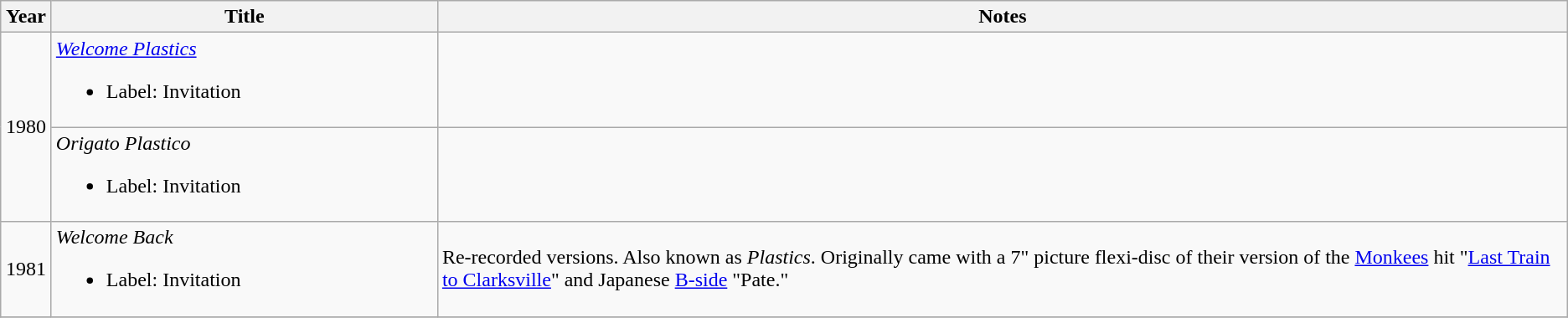<table class="wikitable">
<tr>
<th style="width:33px;">Year</th>
<th style="width:300px;">Title</th>
<th>Notes</th>
</tr>
<tr>
<td style="text-align:center;" rowspan="2">1980</td>
<td><em><a href='#'>Welcome Plastics</a></em><br><ul><li>Label: Invitation</li></ul></td>
<td></td>
</tr>
<tr>
<td><em>Origato Plastico</em><br><ul><li>Label: Invitation</li></ul></td>
<td></td>
</tr>
<tr>
<td style="text-align:center;">1981</td>
<td><em>Welcome Back</em><br><ul><li>Label: Invitation</li></ul></td>
<td>Re-recorded versions.  Also known as <em>Plastics</em>. Originally came with a 7" picture flexi-disc of their version of the <a href='#'>Monkees</a> hit "<a href='#'>Last Train to Clarksville</a>" and Japanese <a href='#'>B-side</a> "Pate."</td>
</tr>
<tr>
</tr>
</table>
